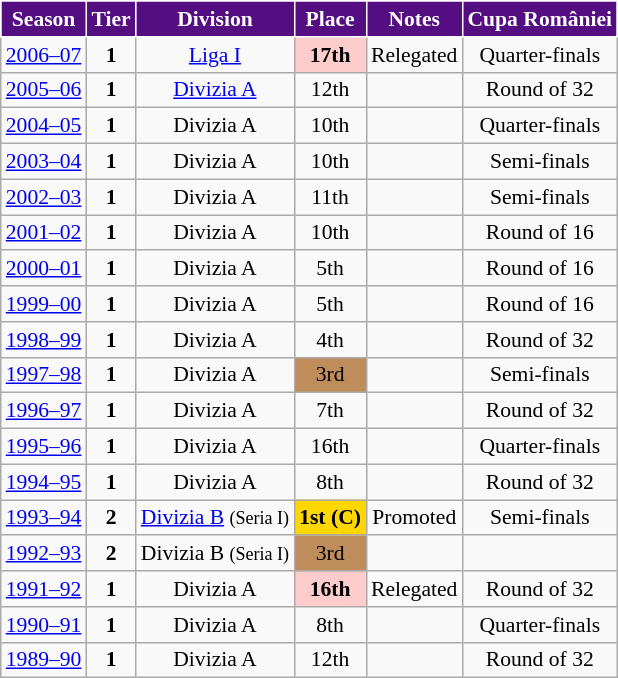<table class="wikitable" style="text-align:center; font-size:90%">
<tr>
<th style="background:#550E81;color:#ffffff;border:1px solid #ffffff;">Season</th>
<th style="background:#550E81;color:#ffffff;border:1px solid #ffffff;">Tier</th>
<th style="background:#550E81;color:#ffffff;border:1px solid #ffffff;">Division</th>
<th style="background:#550E81;color:#ffffff;border:1px solid #ffffff;">Place</th>
<th style="background:#550E81;color:#ffffff;border:1px solid #ffffff;">Notes</th>
<th style="background:#550E81;color:#ffffff;border:1px solid #ffffff;">Cupa României</th>
</tr>
<tr>
<td><a href='#'>2006–07</a></td>
<td><strong>1</strong></td>
<td><a href='#'>Liga I</a></td>
<td align=center bgcolor=#FFCCCC><strong>17th</strong></td>
<td>Relegated</td>
<td>Quarter-finals</td>
</tr>
<tr>
<td><a href='#'>2005–06</a></td>
<td><strong>1</strong></td>
<td><a href='#'>Divizia A</a></td>
<td>12th</td>
<td></td>
<td>Round of 32</td>
</tr>
<tr>
<td><a href='#'>2004–05</a></td>
<td><strong>1</strong></td>
<td>Divizia A</td>
<td>10th</td>
<td></td>
<td>Quarter-finals</td>
</tr>
<tr>
<td><a href='#'>2003–04</a></td>
<td><strong>1</strong></td>
<td>Divizia A</td>
<td>10th</td>
<td></td>
<td>Semi-finals</td>
</tr>
<tr>
<td><a href='#'>2002–03</a></td>
<td><strong>1</strong></td>
<td>Divizia A</td>
<td>11th</td>
<td></td>
<td>Semi-finals</td>
</tr>
<tr>
<td><a href='#'>2001–02</a></td>
<td><strong>1</strong></td>
<td>Divizia A</td>
<td>10th</td>
<td></td>
<td>Round of 16</td>
</tr>
<tr>
<td><a href='#'>2000–01</a></td>
<td><strong>1</strong></td>
<td>Divizia A</td>
<td>5th</td>
<td></td>
<td>Round of 16</td>
</tr>
<tr>
<td><a href='#'>1999–00</a></td>
<td><strong>1</strong></td>
<td>Divizia A</td>
<td>5th</td>
<td></td>
<td>Round of 16</td>
</tr>
<tr>
<td><a href='#'>1998–99</a></td>
<td><strong>1</strong></td>
<td>Divizia A</td>
<td>4th</td>
<td></td>
<td>Round of 32</td>
</tr>
<tr>
<td><a href='#'>1997–98</a></td>
<td><strong>1</strong></td>
<td>Divizia A</td>
<td align=center bgcolor=#BF8D5B>3rd</td>
<td></td>
<td>Semi-finals</td>
</tr>
<tr>
<td><a href='#'>1996–97</a></td>
<td><strong>1</strong></td>
<td>Divizia A</td>
<td>7th</td>
<td></td>
<td>Round of 32</td>
</tr>
<tr>
<td><a href='#'>1995–96</a></td>
<td><strong>1</strong></td>
<td>Divizia A</td>
<td>16th</td>
<td></td>
<td>Quarter-finals</td>
</tr>
<tr>
<td><a href='#'>1994–95</a></td>
<td><strong>1</strong></td>
<td>Divizia A</td>
<td>8th</td>
<td></td>
<td>Round of 32</td>
</tr>
<tr>
<td><a href='#'>1993–94</a></td>
<td><strong>2</strong></td>
<td><a href='#'>Divizia B</a> <small>(Seria I)</small></td>
<td align=center bgcolor=gold><strong>1st (C)</strong></td>
<td>Promoted</td>
<td>Semi-finals</td>
</tr>
<tr>
<td><a href='#'>1992–93</a></td>
<td><strong>2</strong></td>
<td>Divizia B <small>(Seria I)</small></td>
<td align=center bgcolor=#BF8D5B>3rd</td>
<td></td>
<td></td>
</tr>
<tr>
<td><a href='#'>1991–92</a></td>
<td><strong>1</strong></td>
<td>Divizia A</td>
<td align=center bgcolor=#FFCCCC><strong>16th</strong></td>
<td>Relegated</td>
<td>Round of 32</td>
</tr>
<tr>
<td><a href='#'>1990–91</a></td>
<td><strong>1</strong></td>
<td>Divizia A</td>
<td>8th</td>
<td></td>
<td>Quarter-finals</td>
</tr>
<tr>
<td><a href='#'>1989–90</a></td>
<td><strong>1</strong></td>
<td>Divizia A</td>
<td>12th</td>
<td></td>
<td>Round of 32</td>
</tr>
</table>
